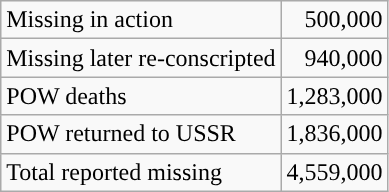<table class="wikitable">
<tr>
<td>Missing in action</td>
<td style="text-align:right;">500,000</td>
</tr>
<tr>
<td>Missing later re-conscripted</td>
<td style="text-align:right;">940,000</td>
</tr>
<tr>
<td>POW deaths</td>
<td style="text-align:right;">1,283,000 </td>
</tr>
<tr>
<td>POW returned to USSR</td>
<td style="text-align:right;">1,836,000</td>
</tr>
<tr>
<td>Total reported missing</td>
<td style="text-align:right;">4,559,000</td>
</tr>
</table>
